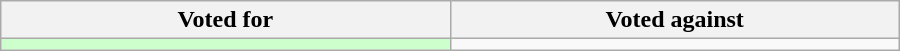<table class="wikitable" style="width:600px">
<tr>
<th style="width:25%;">Voted for</th>
<th style="width:25%;">Voted against</th>
</tr>
<tr>
<td style="background-color:#CCFFCC;"></td>
<td></td>
</tr>
</table>
